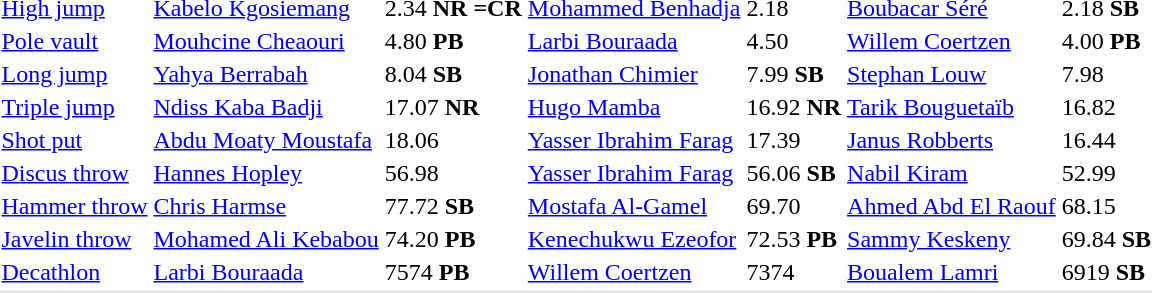<table>
<tr>
<td><a href='#'>High jump</a><br></td>
<td><a href='#'>Kabelo Kgosiemang</a> <br> </td>
<td>2.34 <strong>NR</strong> <strong>=CR</strong></td>
<td><a href='#'>Mohammed Benhadja</a> <br> </td>
<td>2.18</td>
<td><a href='#'>Boubacar Séré</a> <br> </td>
<td>2.18 <strong>SB</strong></td>
</tr>
<tr>
<td><a href='#'>Pole vault</a><br></td>
<td><a href='#'>Mouhcine Cheaouri</a> <br> </td>
<td>4.80 <strong>PB</strong></td>
<td><a href='#'>Larbi Bouraada</a> <br> </td>
<td>4.50</td>
<td><a href='#'>Willem Coertzen</a> <br> </td>
<td>4.00 <strong>PB</strong></td>
</tr>
<tr>
<td><a href='#'>Long jump</a><br></td>
<td><a href='#'>Yahya Berrabah</a> <br> </td>
<td>8.04 <strong>SB</strong></td>
<td><a href='#'>Jonathan Chimier</a> <br> </td>
<td>7.99 <strong>SB</strong></td>
<td><a href='#'>Stephan Louw</a> <br> </td>
<td>7.98</td>
</tr>
<tr>
<td><a href='#'>Triple jump</a><br></td>
<td><a href='#'>Ndiss Kaba Badji</a> <br> </td>
<td>17.07 <strong>NR</strong></td>
<td><a href='#'>Hugo Mamba</a> <br> </td>
<td>16.92 <strong>NR</strong></td>
<td><a href='#'>Tarik Bouguetaïb</a> <br> </td>
<td>16.82</td>
</tr>
<tr>
<td><a href='#'>Shot put</a><br></td>
<td><a href='#'>Abdu Moaty Moustafa</a> <br> </td>
<td>18.06</td>
<td><a href='#'>Yasser Ibrahim Farag</a> <br> </td>
<td>17.39</td>
<td><a href='#'>Janus Robberts</a> <br> </td>
<td>16.44</td>
</tr>
<tr>
<td><a href='#'>Discus throw</a><br></td>
<td><a href='#'>Hannes Hopley</a> <br> </td>
<td>56.98</td>
<td><a href='#'>Yasser Ibrahim Farag</a> <br> </td>
<td>56.06 <strong>SB</strong></td>
<td><a href='#'>Nabil Kiram</a> <br> </td>
<td>52.99</td>
</tr>
<tr>
<td><a href='#'>Hammer throw</a><br></td>
<td><a href='#'>Chris Harmse</a> <br> </td>
<td>77.72 <strong>SB</strong></td>
<td><a href='#'>Mostafa Al-Gamel</a> <br> </td>
<td>69.70</td>
<td><a href='#'>Ahmed Abd El Raouf</a> <br> </td>
<td>68.15</td>
</tr>
<tr>
<td><a href='#'>Javelin throw</a><br></td>
<td><a href='#'>Mohamed Ali Kebabou</a> <br> </td>
<td>74.20 <strong>PB</strong></td>
<td><a href='#'>Kenechukwu Ezeofor</a> <br> </td>
<td>72.53 <strong>PB</strong></td>
<td><a href='#'>Sammy Keskeny</a> <br> </td>
<td>69.84 <strong>SB</strong></td>
</tr>
<tr>
<td><a href='#'>Decathlon</a><br></td>
<td><a href='#'>Larbi Bouraada</a> <br> </td>
<td>7574 <strong>PB</strong></td>
<td><a href='#'>Willem Coertzen</a> <br> </td>
<td>7374</td>
<td><a href='#'>Boualem Lamri</a> <br> </td>
<td>6919 <strong>SB</strong></td>
</tr>
<tr bgcolor= e8e8e8>
<td colspan=7></td>
</tr>
</table>
